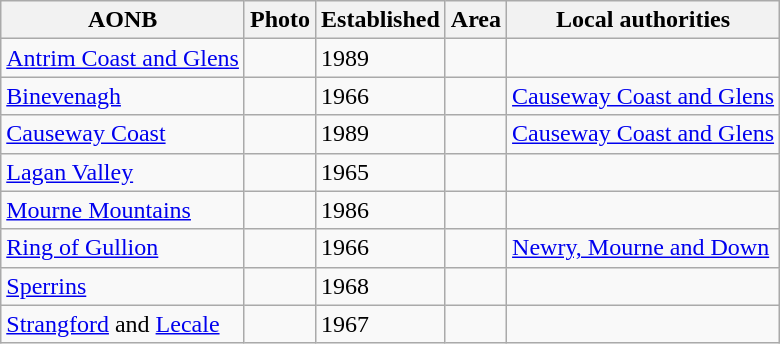<table class="wikitable sortable">
<tr>
<th>AONB</th>
<th class="unsortable">Photo</th>
<th>Established</th>
<th>Area</th>
<th>Local authorities</th>
</tr>
<tr>
<td><a href='#'>Antrim Coast and Glens</a></td>
<td></td>
<td>1989</td>
<td></td>
<td></td>
</tr>
<tr>
<td><a href='#'>Binevenagh</a></td>
<td></td>
<td>1966</td>
<td></td>
<td><a href='#'>Causeway Coast and Glens</a></td>
</tr>
<tr>
<td><a href='#'>Causeway Coast</a></td>
<td></td>
<td>1989</td>
<td></td>
<td><a href='#'>Causeway Coast and Glens</a></td>
</tr>
<tr>
<td><a href='#'>Lagan Valley</a></td>
<td></td>
<td>1965</td>
<td></td>
<td></td>
</tr>
<tr>
<td><a href='#'>Mourne Mountains</a></td>
<td></td>
<td>1986</td>
<td></td>
<td></td>
</tr>
<tr>
<td><a href='#'>Ring of Gullion</a></td>
<td></td>
<td>1966</td>
<td></td>
<td><a href='#'>Newry, Mourne and Down</a></td>
</tr>
<tr>
<td><a href='#'>Sperrins</a></td>
<td></td>
<td>1968</td>
<td></td>
<td></td>
</tr>
<tr>
<td><a href='#'>Strangford</a> and <a href='#'>Lecale</a></td>
<td></td>
<td>1967</td>
<td></td>
<td></td>
</tr>
</table>
